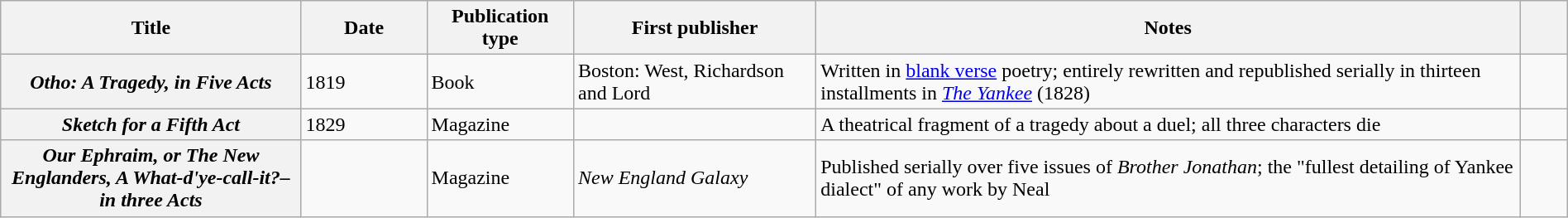<table class="wikitable plainrowheaders sortable" style="margin-right: 0;">
<tr>
<th scope="col" style="width: 15em;">Title</th>
<th scope="col" style="width: 6em;">Date</th>
<th scope="col" style="width:7em;">Publication type</th>
<th scope="col" style="width: 12em;">First publisher</th>
<th scope="col" class="unsortable" style="width: 36em;">Notes</th>
<th scope="col" class="unsortable" style="width: 2em;"></th>
</tr>
<tr>
<th scope="row"><em>Otho: A Tragedy, in Five Acts</em></th>
<td>1819</td>
<td>Book</td>
<td>Boston: West, Richardson and Lord</td>
<td>Written in <a href='#'>blank verse</a> poetry; entirely rewritten and republished serially in thirteen installments in <em><a href='#'>The Yankee</a></em> (1828)</td>
<td style="text-align: center;"></td>
</tr>
<tr>
<th scope="row"><em>Sketch for a Fifth Act</em></th>
<td>1829</td>
<td>Magazine</td>
<td></td>
<td>A theatrical fragment of a tragedy about a duel; all three characters die</td>
<td style="text-align: center;"></td>
</tr>
<tr>
<th scope="row"><em>Our Ephraim, or The New Englanders, A What-d'ye-call-it?–in three Acts</em></th>
<td></td>
<td>Magazine</td>
<td><em>New England Galaxy</em></td>
<td>Published serially over five issues of <em>Brother Jonathan</em>; the "fullest detailing of Yankee dialect" of any work by Neal</td>
<td style="text-align: center;"></td>
</tr>
</table>
